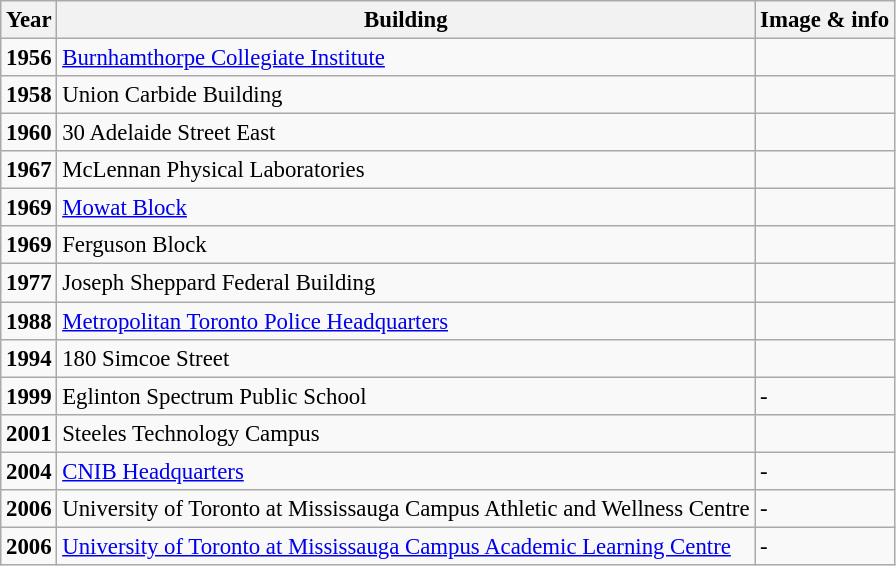<table class="wikitable" style="font-size: 95%;">
<tr>
<th>Year</th>
<th>Building</th>
<th>Image & info</th>
</tr>
<tr>
<td><strong>1956</strong></td>
<td><a href='#'>Burnhamthorpe Collegiate Institute</a></td>
<td></td>
</tr>
<tr>
<td><strong>1958</strong></td>
<td>Union Carbide Building</td>
<td></td>
</tr>
<tr>
<td><strong>1960</strong></td>
<td>30 Adelaide Street East</td>
<td></td>
</tr>
<tr>
<td><strong>1967</strong></td>
<td>McLennan Physical Laboratories</td>
<td></td>
</tr>
<tr>
<td><strong>1969</strong></td>
<td><a href='#'>Mowat Block</a></td>
<td></td>
</tr>
<tr>
<td><strong>1969</strong></td>
<td>Ferguson Block</td>
<td></td>
</tr>
<tr>
<td><strong>1977</strong></td>
<td>Joseph Sheppard Federal Building</td>
<td></td>
</tr>
<tr>
<td><strong>1988</strong></td>
<td><a href='#'>Metropolitan Toronto Police Headquarters</a></td>
<td></td>
</tr>
<tr>
<td><strong>1994</strong></td>
<td>180 Simcoe Street</td>
<td></td>
</tr>
<tr>
<td><strong>1999</strong></td>
<td>Eglinton Spectrum Public School</td>
<td>-</td>
</tr>
<tr>
<td><strong>2001</strong></td>
<td>Steeles Technology Campus</td>
<td></td>
</tr>
<tr>
<td><strong>2004</strong></td>
<td><a href='#'>CNIB Headquarters</a></td>
<td>-</td>
</tr>
<tr>
<td><strong>2006</strong></td>
<td>University of Toronto at Mississauga Campus Athletic and Wellness Centre</td>
<td>-</td>
</tr>
<tr>
<td><strong>2006</strong></td>
<td><a href='#'>University of Toronto at Mississauga Campus Academic Learning Centre</a></td>
<td>-</td>
</tr>
</table>
